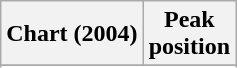<table class="wikitable sortable">
<tr>
<th>Chart (2004)</th>
<th>Peak<br>position</th>
</tr>
<tr>
</tr>
<tr>
</tr>
<tr>
</tr>
</table>
